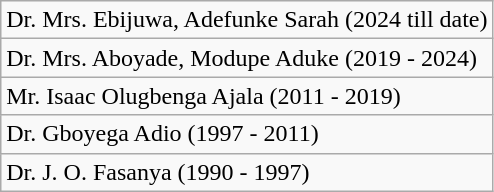<table class="wikitable">
<tr>
<td>Dr. Mrs. Ebijuwa, Adefunke Sarah (2024 till date)</td>
</tr>
<tr>
<td>Dr. Mrs. Aboyade, Modupe Aduke (2019 - 2024)</td>
</tr>
<tr>
<td>Mr. Isaac Olugbenga Ajala (2011 - 2019)</td>
</tr>
<tr>
<td>Dr. Gboyega Adio (1997 - 2011)</td>
</tr>
<tr>
<td>Dr. J. O. Fasanya (1990 - 1997)</td>
</tr>
</table>
